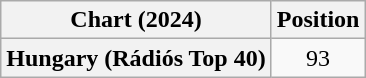<table class="wikitable plainrowheaders" style="text-align:center">
<tr>
<th>Chart (2024)</th>
<th>Position</th>
</tr>
<tr>
<th scope="row">Hungary (Rádiós Top 40)</th>
<td>93</td>
</tr>
</table>
